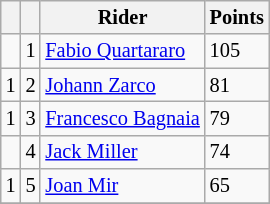<table class="wikitable" style="font-size: 85%;">
<tr>
<th></th>
<th></th>
<th>Rider</th>
<th>Points</th>
</tr>
<tr>
<td></td>
<td align=center>1</td>
<td> <a href='#'>Fabio Quartararo</a></td>
<td align=left>105</td>
</tr>
<tr>
<td> 1</td>
<td align=center>2</td>
<td> <a href='#'>Johann Zarco</a></td>
<td align=left>81</td>
</tr>
<tr>
<td> 1</td>
<td align=center>3</td>
<td> <a href='#'>Francesco Bagnaia</a></td>
<td align=left>79</td>
</tr>
<tr>
<td></td>
<td align=center>4</td>
<td> <a href='#'>Jack Miller</a></td>
<td align=left>74</td>
</tr>
<tr>
<td> 1</td>
<td align=center>5</td>
<td> <a href='#'>Joan Mir</a></td>
<td align=left>65</td>
</tr>
<tr>
</tr>
</table>
